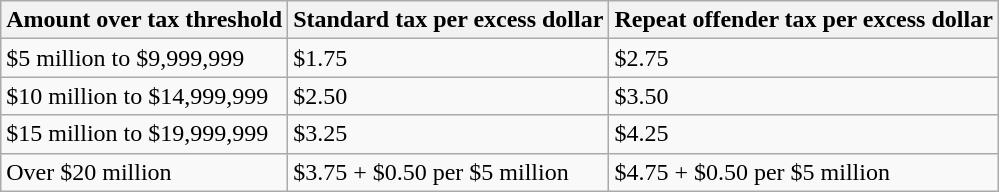<table class="wikitable">
<tr>
<th>Amount over tax threshold</th>
<th>Standard tax per excess dollar</th>
<th>Repeat offender tax per excess dollar</th>
</tr>
<tr>
<td>$5 million to $9,999,999</td>
<td>$1.75</td>
<td>$2.75</td>
</tr>
<tr>
<td>$10 million to $14,999,999</td>
<td>$2.50</td>
<td>$3.50</td>
</tr>
<tr>
<td>$15 million to $19,999,999</td>
<td>$3.25</td>
<td>$4.25</td>
</tr>
<tr>
<td>Over $20 million</td>
<td>$3.75 + $0.50 per $5 million</td>
<td>$4.75 + $0.50 per $5 million</td>
</tr>
</table>
